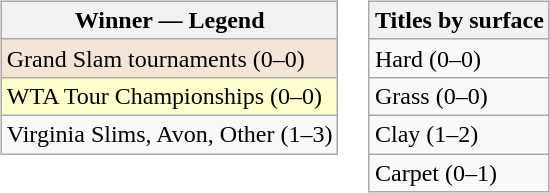<table>
<tr valign=top>
<td><br><table class="wikitable sortable mw-collapsible mw-collapsed">
<tr>
<th>Winner — Legend</th>
</tr>
<tr>
<td style="background:#f3e6d7;">Grand Slam tournaments (0–0)</td>
</tr>
<tr>
<td style="background:#ffc;">WTA Tour Championships (0–0)</td>
</tr>
<tr>
<td>Virginia Slims, Avon, Other (1–3)</td>
</tr>
</table>
</td>
<td><br><table class="wikitable sortable mw-collapsible mw-collapsed">
<tr>
<th>Titles by surface</th>
</tr>
<tr>
<td>Hard (0–0)</td>
</tr>
<tr>
<td>Grass (0–0)</td>
</tr>
<tr>
<td>Clay (1–2)</td>
</tr>
<tr>
<td>Carpet (0–1)</td>
</tr>
</table>
</td>
</tr>
</table>
